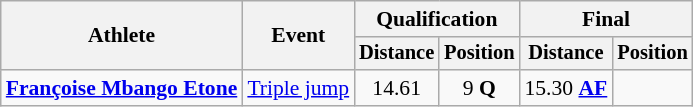<table class=wikitable style="font-size:90%">
<tr>
<th rowspan="2">Athlete</th>
<th rowspan="2">Event</th>
<th colspan="2">Qualification</th>
<th colspan="2">Final</th>
</tr>
<tr style="font-size:95%">
<th>Distance</th>
<th>Position</th>
<th>Distance</th>
<th>Position</th>
</tr>
<tr align=center>
<td align=left><strong><a href='#'>Françoise Mbango Etone</a></strong></td>
<td align=left><a href='#'>Triple jump</a></td>
<td>14.61</td>
<td>9 <strong>Q</strong></td>
<td>15.30 <strong><a href='#'>AF</a></strong></td>
<td></td>
</tr>
</table>
